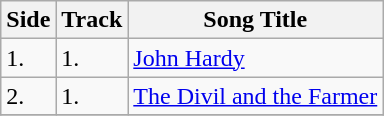<table class="wikitable">
<tr>
<th>Side</th>
<th>Track</th>
<th>Song Title</th>
</tr>
<tr>
<td>1.</td>
<td>1.</td>
<td><a href='#'>John Hardy</a></td>
</tr>
<tr>
<td>2.</td>
<td>1.</td>
<td><a href='#'>The Divil and the Farmer</a></td>
</tr>
<tr>
</tr>
</table>
